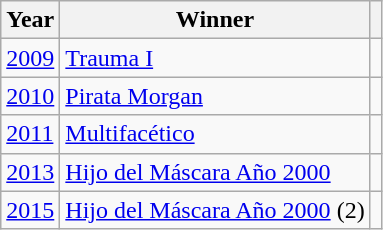<table class="wikitable sortable">
<tr>
<th>Year</th>
<th>Winner</th>
<th class="unsortable"></th>
</tr>
<tr>
<td><a href='#'>2009</a></td>
<td><a href='#'>Trauma I</a></td>
<td></td>
</tr>
<tr>
<td><a href='#'>2010</a></td>
<td><a href='#'>Pirata Morgan</a></td>
<td></td>
</tr>
<tr>
<td><a href='#'>2011</a></td>
<td><a href='#'>Multifacético</a></td>
<td></td>
</tr>
<tr>
<td><a href='#'>2013</a></td>
<td><a href='#'>Hijo del Máscara Año 2000</a></td>
<td></td>
</tr>
<tr>
<td><a href='#'>2015</a></td>
<td><a href='#'>Hijo del Máscara Año 2000</a> (2)</td>
<td></td>
</tr>
</table>
